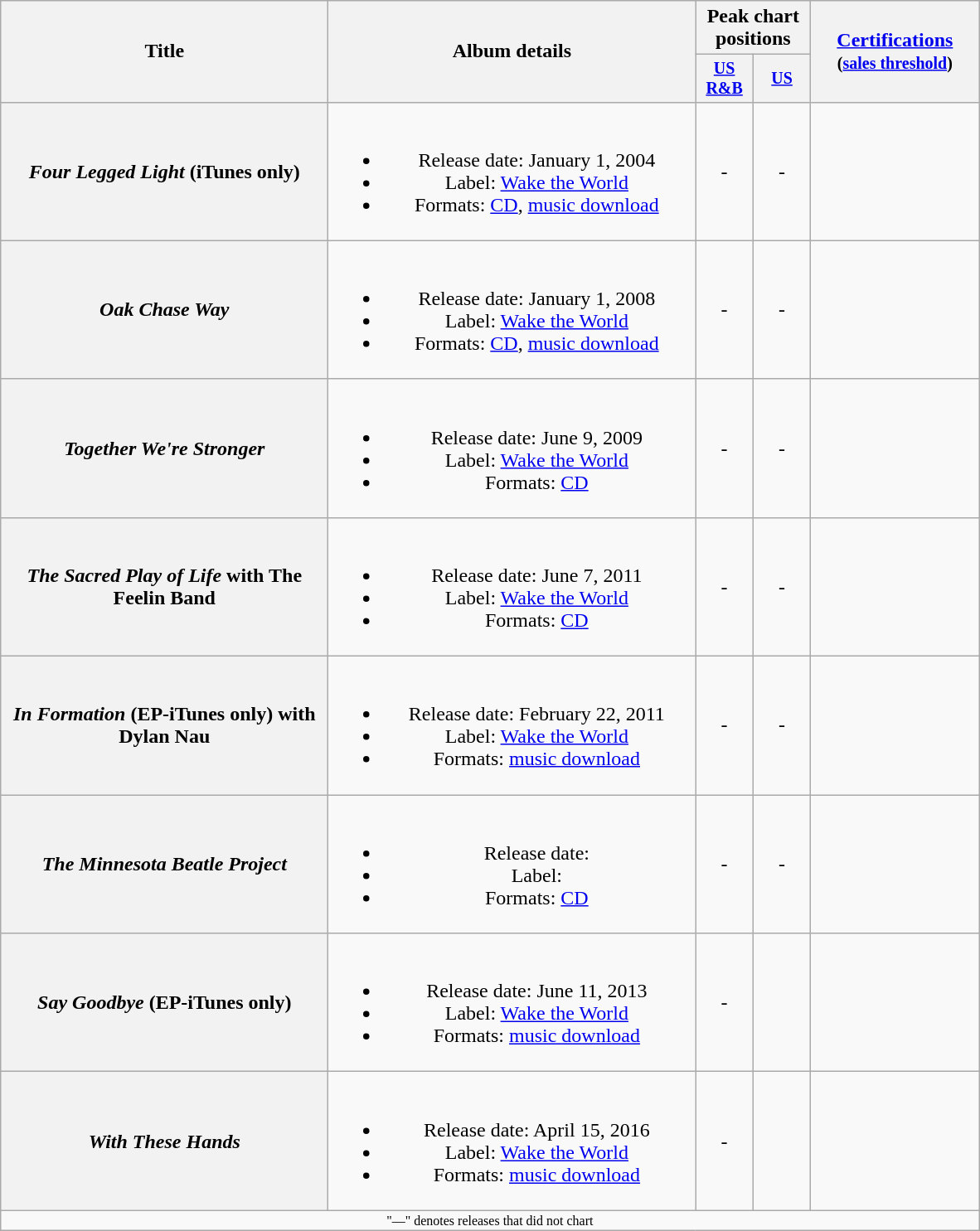<table class="wikitable plainrowheaders" style="text-align:center;">
<tr>
<th rowspan="2" style="width:16em;">Title</th>
<th rowspan="2" style="width:18em;">Album details</th>
<th colspan="2">Peak chart<br>positions</th>
<th rowspan="2" style="width:8em;"><a href='#'>Certifications</a><br><small>(<a href='#'>sales threshold</a>)</small></th>
</tr>
<tr style="font-size:smaller;">
<th width="40"><a href='#'>US R&B</a><br></th>
<th width="40"><a href='#'>US</a><br></th>
</tr>
<tr>
<th scope="row"><em>Four Legged Light</em> (iTunes only)</th>
<td><br><ul><li>Release date: January 1, 2004</li><li>Label: <a href='#'>Wake the World</a></li><li>Formats: <a href='#'>CD</a>, <a href='#'>music download</a></li></ul></td>
<td>-</td>
<td>-</td>
<td></td>
</tr>
<tr>
<th scope="row"><em>Oak Chase Way</em></th>
<td><br><ul><li>Release date: January 1, 2008</li><li>Label: <a href='#'>Wake the World</a></li><li>Formats: <a href='#'>CD</a>, <a href='#'>music download</a></li></ul></td>
<td>-</td>
<td>-</td>
<td></td>
</tr>
<tr>
<th scope="row"><em>Together We're Stronger</em></th>
<td><br><ul><li>Release date: June 9, 2009</li><li>Label: <a href='#'>Wake the World</a></li><li>Formats: <a href='#'>CD</a></li></ul></td>
<td>-</td>
<td>-</td>
<td></td>
</tr>
<tr>
<th scope="row"><em>The Sacred Play of Life</em> with The Feelin Band</th>
<td><br><ul><li>Release date: June 7, 2011</li><li>Label: <a href='#'>Wake the World</a></li><li>Formats: <a href='#'>CD</a></li></ul></td>
<td>-</td>
<td>-</td>
<td></td>
</tr>
<tr>
<th scope="row"><em>In Formation</em> (EP-iTunes only) with Dylan Nau</th>
<td><br><ul><li>Release date: February 22, 2011</li><li>Label: <a href='#'>Wake the World</a></li><li>Formats: <a href='#'>music download</a></li></ul></td>
<td>-</td>
<td>-</td>
<td></td>
</tr>
<tr>
<th scope="row"><em>The Minnesota Beatle Project</em></th>
<td><br><ul><li>Release date:</li><li>Label:</li><li>Formats: <a href='#'>CD</a></li></ul></td>
<td>-</td>
<td>-</td>
<td></td>
</tr>
<tr>
<th scope="row"><em>Say Goodbye</em> (EP-iTunes only)</th>
<td><br><ul><li>Release date: June 11, 2013</li><li>Label: <a href='#'>Wake the World</a></li><li>Formats: <a href='#'>music download</a></li></ul></td>
<td>-</td>
<td></td>
<td></td>
</tr>
<tr>
<th scope="row"><em>With These Hands</em></th>
<td><br><ul><li>Release date: April 15, 2016</li><li>Label: <a href='#'>Wake the World</a></li><li>Formats: <a href='#'>music download</a></li></ul></td>
<td>-</td>
<td></td>
<td></td>
</tr>
<tr>
<td colspan="10" style="font-size:8pt">"—" denotes releases that did not chart</td>
</tr>
</table>
